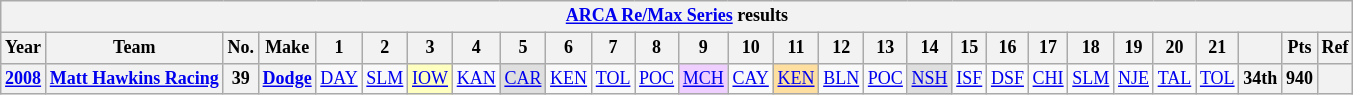<table class="wikitable" style="text-align:center; font-size:75%">
<tr>
<th colspan=45><a href='#'>ARCA Re/Max Series</a> results</th>
</tr>
<tr>
<th>Year</th>
<th>Team</th>
<th>No.</th>
<th>Make</th>
<th>1</th>
<th>2</th>
<th>3</th>
<th>4</th>
<th>5</th>
<th>6</th>
<th>7</th>
<th>8</th>
<th>9</th>
<th>10</th>
<th>11</th>
<th>12</th>
<th>13</th>
<th>14</th>
<th>15</th>
<th>16</th>
<th>17</th>
<th>18</th>
<th>19</th>
<th>20</th>
<th>21</th>
<th></th>
<th>Pts</th>
<th>Ref</th>
</tr>
<tr>
<th><a href='#'>2008</a></th>
<th><a href='#'>Matt Hawkins Racing</a></th>
<th>39</th>
<th><a href='#'>Dodge</a></th>
<td><a href='#'>DAY</a></td>
<td><a href='#'>SLM</a></td>
<td style="background:#FFFFBF;"><a href='#'>IOW</a><br></td>
<td><a href='#'>KAN</a></td>
<td style="background:#DFDFDF;"><a href='#'>CAR</a><br></td>
<td><a href='#'>KEN</a></td>
<td><a href='#'>TOL</a></td>
<td><a href='#'>POC</a></td>
<td style="background:#EFCFFF;"><a href='#'>MCH</a><br></td>
<td><a href='#'>CAY</a></td>
<td style="background:#FFDF9F;"><a href='#'>KEN</a><br></td>
<td><a href='#'>BLN</a></td>
<td><a href='#'>POC</a></td>
<td style="background:#DFDFDF;"><a href='#'>NSH</a><br></td>
<td><a href='#'>ISF</a></td>
<td><a href='#'>DSF</a></td>
<td><a href='#'>CHI</a></td>
<td><a href='#'>SLM</a></td>
<td><a href='#'>NJE</a></td>
<td><a href='#'>TAL</a></td>
<td><a href='#'>TOL</a></td>
<th>34th</th>
<th>940</th>
<th></th>
</tr>
</table>
